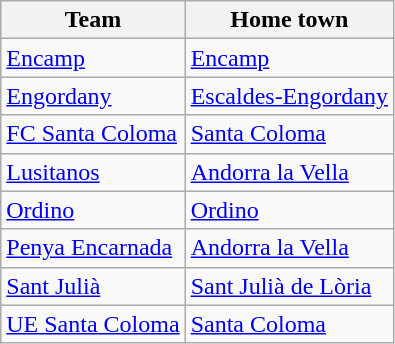<table class="wikitable sortable">
<tr>
<th>Team</th>
<th>Home town</th>
</tr>
<tr>
<td><a href='#'>Encamp</a></td>
<td><a href='#'>Encamp</a></td>
</tr>
<tr>
<td><a href='#'>Engordany</a></td>
<td><a href='#'>Escaldes-Engordany</a></td>
</tr>
<tr>
<td><a href='#'>FC Santa Coloma</a></td>
<td><a href='#'>Santa Coloma</a></td>
</tr>
<tr>
<td><a href='#'>Lusitanos</a></td>
<td><a href='#'>Andorra la Vella</a></td>
</tr>
<tr>
<td><a href='#'>Ordino</a></td>
<td><a href='#'>Ordino</a></td>
</tr>
<tr>
<td><a href='#'>Penya Encarnada</a></td>
<td><a href='#'>Andorra la Vella</a></td>
</tr>
<tr>
<td><a href='#'>Sant Julià</a></td>
<td><a href='#'>Sant Julià de Lòria</a></td>
</tr>
<tr>
<td><a href='#'>UE Santa Coloma</a></td>
<td><a href='#'>Santa Coloma</a></td>
</tr>
</table>
